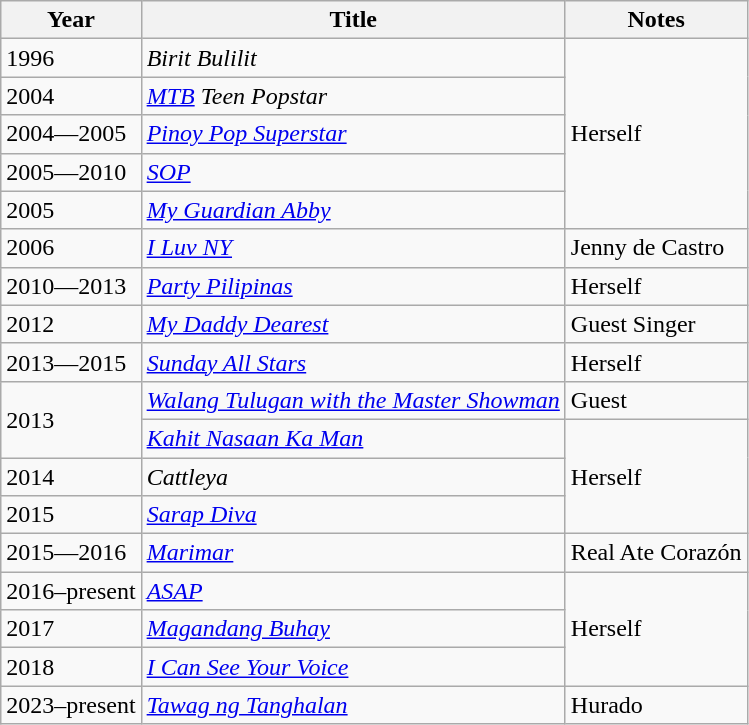<table class="wikitable">
<tr>
<th scope="col">Year</th>
<th scope="col">Title</th>
<th scope="col">Notes</th>
</tr>
<tr>
<td>1996</td>
<td><em>Birit Bulilit </em></td>
<td Rowspan="5">Herself</td>
</tr>
<tr>
<td>2004</td>
<td><em><a href='#'>MTB</a> Teen Popstar </em></td>
</tr>
<tr>
<td>2004—2005</td>
<td><em><a href='#'>Pinoy Pop Superstar</a></em></td>
</tr>
<tr>
<td>2005—2010</td>
<td><em><a href='#'>SOP</a></em></td>
</tr>
<tr>
<td>2005</td>
<td><em><a href='#'>My Guardian Abby</a></em></td>
</tr>
<tr>
<td>2006</td>
<td><em><a href='#'>I Luv NY</a></em></td>
<td>Jenny de Castro</td>
</tr>
<tr>
<td>2010—2013</td>
<td><em><a href='#'>Party Pilipinas</a></em></td>
<td>Herself</td>
</tr>
<tr>
<td>2012</td>
<td><em><a href='#'>My Daddy Dearest</a></em></td>
<td>Guest Singer</td>
</tr>
<tr>
<td>2013—2015</td>
<td><em><a href='#'>Sunday All Stars</a></em></td>
<td>Herself</td>
</tr>
<tr>
<td Rowspan="2">2013</td>
<td><em><a href='#'>Walang Tulugan with the Master Showman</a></em></td>
<td>Guest</td>
</tr>
<tr>
<td><em><a href='#'>Kahit Nasaan Ka Man</a></em></td>
<td rowspan="3">Herself</td>
</tr>
<tr>
<td>2014</td>
<td><em>Cattleya</em></td>
</tr>
<tr>
<td>2015</td>
<td><em><a href='#'>Sarap Diva</a></em></td>
</tr>
<tr>
<td>2015—2016</td>
<td><em><a href='#'>Marimar</a></em></td>
<td>Real Ate Corazón</td>
</tr>
<tr>
<td>2016–present</td>
<td><em><a href='#'>ASAP</a></em></td>
<td Rowspan="3">Herself</td>
</tr>
<tr>
<td>2017</td>
<td><em><a href='#'>Magandang Buhay</a></em></td>
</tr>
<tr>
<td>2018</td>
<td><em><a href='#'>I Can See Your Voice</a></em></td>
</tr>
<tr>
<td>2023–present</td>
<td><em><a href='#'>Tawag ng Tanghalan</a></em></td>
<td>Hurado</td>
</tr>
</table>
